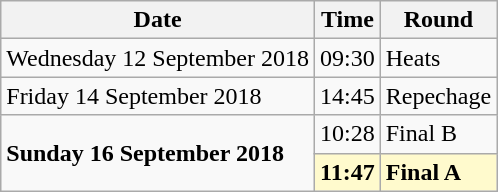<table class="wikitable">
<tr>
<th>Date</th>
<th>Time</th>
<th>Round</th>
</tr>
<tr>
<td>Wednesday 12 September 2018</td>
<td>09:30</td>
<td>Heats</td>
</tr>
<tr>
<td>Friday 14 September 2018</td>
<td>14:45</td>
<td>Repechage</td>
</tr>
<tr>
<td rowspan=2><strong>Sunday 16 September 2018</strong></td>
<td>10:28</td>
<td>Final B</td>
</tr>
<tr>
<td style=background:lemonchiffon><strong>11:47</strong></td>
<td style=background:lemonchiffon><strong>Final A</strong></td>
</tr>
</table>
